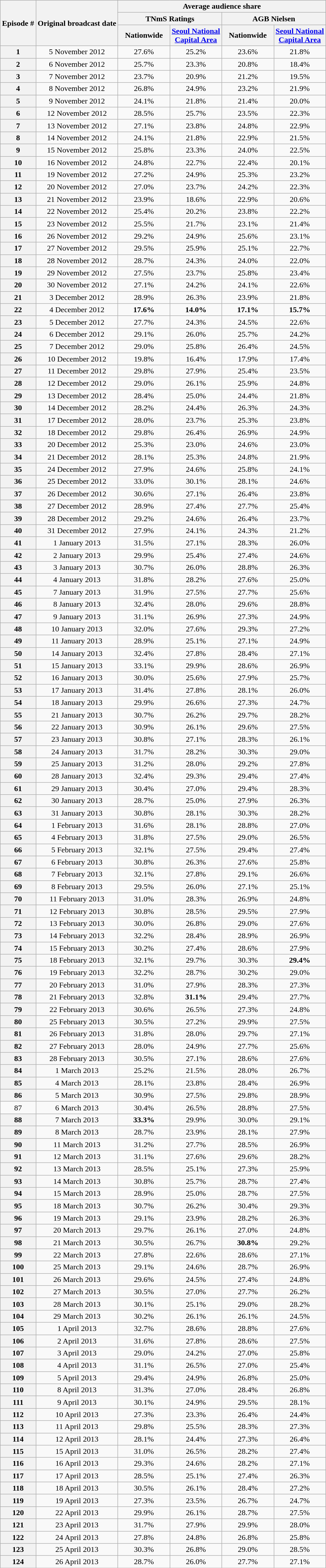<table class=wikitable style="text-align:center">
<tr>
<th rowspan="3">Episode #</th>
<th rowspan="3">Original broadcast date</th>
<th colspan="4">Average audience share</th>
</tr>
<tr>
<th colspan="2">TNmS Ratings</th>
<th colspan="2">AGB Nielsen</th>
</tr>
<tr>
<th width=100>Nationwide</th>
<th width=100><a href='#'>Seoul National Capital Area</a></th>
<th width=100>Nationwide</th>
<th width=100><a href='#'>Seoul National Capital Area</a></th>
</tr>
<tr align=center>
<th>1</th>
<td>5 November 2012</td>
<td>27.6%</td>
<td>25.2%</td>
<td>23.6%</td>
<td>21.8%</td>
</tr>
<tr align=center>
<th>2</th>
<td>6 November 2012</td>
<td>25.7%</td>
<td>23.3%</td>
<td>20.8%</td>
<td>18.4%</td>
</tr>
<tr align=center>
<th>3</th>
<td>7 November 2012</td>
<td>23.7%</td>
<td>20.9%</td>
<td>21.2%</td>
<td>19.5%</td>
</tr>
<tr align=center>
<th>4</th>
<td>8 November 2012</td>
<td>26.8%</td>
<td>24.9%</td>
<td>23.2%</td>
<td>21.9%</td>
</tr>
<tr align=center>
<th>5</th>
<td>9 November 2012</td>
<td>24.1%</td>
<td>21.8%</td>
<td>21.4%</td>
<td>20.0%</td>
</tr>
<tr align=center>
<th>6</th>
<td>12 November 2012</td>
<td>28.5%</td>
<td>25.7%</td>
<td>23.5%</td>
<td>22.3%</td>
</tr>
<tr align=center>
<th>7</th>
<td>13 November 2012</td>
<td>27.1%</td>
<td>23.8%</td>
<td>24.8%</td>
<td>22.9%</td>
</tr>
<tr align=center>
<th>8</th>
<td>14 November 2012</td>
<td>24.1%</td>
<td>21.8%</td>
<td>22.9%</td>
<td>21.5%</td>
</tr>
<tr align=center>
<th>9</th>
<td>15 November 2012</td>
<td>25.8%</td>
<td>23.3%</td>
<td>24.0%</td>
<td>22.5%</td>
</tr>
<tr align=center>
<th>10</th>
<td>16 November 2012</td>
<td>24.8%</td>
<td>22.7%</td>
<td>22.4%</td>
<td>20.1%</td>
</tr>
<tr align=center>
<th>11</th>
<td>19 November 2012</td>
<td>27.2%</td>
<td>24.9%</td>
<td>25.3%</td>
<td>23.2%</td>
</tr>
<tr align=center>
<th>12</th>
<td>20 November 2012</td>
<td>27.0%</td>
<td>23.7%</td>
<td>24.2%</td>
<td>22.3%</td>
</tr>
<tr align=center>
<th>13</th>
<td>21 November 2012</td>
<td>23.9%</td>
<td>18.6%</td>
<td>22.9%</td>
<td>20.6%</td>
</tr>
<tr align=center>
<th>14</th>
<td>22 November 2012</td>
<td>25.4%</td>
<td>20.2%</td>
<td>23.8%</td>
<td>22.2%</td>
</tr>
<tr align=center>
<th>15</th>
<td>23 November 2012</td>
<td>25.5%</td>
<td>21.7%</td>
<td>23.1%</td>
<td>21.4%</td>
</tr>
<tr align=center>
<th>16</th>
<td>26 November 2012</td>
<td>29.2%</td>
<td>24.9%</td>
<td>25.6%</td>
<td>23.1%</td>
</tr>
<tr align=center>
<th>17</th>
<td>27 November 2012</td>
<td>29.5%</td>
<td>25.9%</td>
<td>25.1%</td>
<td>22.7%</td>
</tr>
<tr align=center>
<th>18</th>
<td>28 November 2012</td>
<td>28.7%</td>
<td>24.3%</td>
<td>24.0%</td>
<td>22.0%</td>
</tr>
<tr align=center>
<th>19</th>
<td>29 November 2012</td>
<td>27.5%</td>
<td>23.7%</td>
<td>25.8%</td>
<td>23.4%</td>
</tr>
<tr align=center>
<th>20</th>
<td>30 November 2012</td>
<td>27.1%</td>
<td>24.2%</td>
<td>24.1%</td>
<td>22.6%</td>
</tr>
<tr align=center>
<th>21</th>
<td>3 December 2012</td>
<td>28.9%</td>
<td>26.3%</td>
<td>23.9%</td>
<td>21.8%</td>
</tr>
<tr align=center>
<th>22</th>
<td>4 December 2012</td>
<td><span><strong>17.6%</strong></span></td>
<td><span><strong>14.0%</strong></span></td>
<td><span><strong>17.1%</strong></span></td>
<td><span><strong>15.7%</strong></span></td>
</tr>
<tr align=center>
<th>23</th>
<td>5 December 2012</td>
<td>27.7%</td>
<td>24.3%</td>
<td>24.5%</td>
<td>22.6%</td>
</tr>
<tr align=center>
<th>24</th>
<td>6 December 2012</td>
<td>29.1%</td>
<td>26.0%</td>
<td>25.7%</td>
<td>24.2%</td>
</tr>
<tr align=center>
<th>25</th>
<td>7 December 2012</td>
<td>29.0%</td>
<td>25.8%</td>
<td>26.4%</td>
<td>24.5%</td>
</tr>
<tr align=center>
<th>26</th>
<td>10 December 2012</td>
<td>19.8%</td>
<td>16.4%</td>
<td>17.9%</td>
<td>17.4%</td>
</tr>
<tr align=center>
<th>27</th>
<td>11 December 2012</td>
<td>29.8%</td>
<td>27.9%</td>
<td>25.4%</td>
<td>23.5%</td>
</tr>
<tr align=center>
<th>28</th>
<td>12 December 2012</td>
<td>29.0%</td>
<td>26.1%</td>
<td>25.9%</td>
<td>24.8%</td>
</tr>
<tr align=center>
<th>29</th>
<td>13 December 2012</td>
<td>28.4%</td>
<td>25.0%</td>
<td>24.4%</td>
<td>21.8%</td>
</tr>
<tr align=center>
<th>30</th>
<td>14 December 2012</td>
<td>28.2%</td>
<td>24.4%</td>
<td>26.3%</td>
<td>24.3%</td>
</tr>
<tr align=center>
<th>31</th>
<td>17 December 2012</td>
<td>28.0%</td>
<td>23.7%</td>
<td>25.3%</td>
<td>23.8%</td>
</tr>
<tr align=center>
<th>32</th>
<td>18 December 2012</td>
<td>29.8%</td>
<td>26.4%</td>
<td>26.9%</td>
<td>24.9%</td>
</tr>
<tr align=center>
<th>33</th>
<td>20 December 2012</td>
<td>25.3%</td>
<td>23.0%</td>
<td>24.6%</td>
<td>23.0%</td>
</tr>
<tr align=center>
<th>34</th>
<td>21 December 2012</td>
<td>28.1%</td>
<td>25.3%</td>
<td>24.8%</td>
<td>21.9%</td>
</tr>
<tr align=center>
<th>35</th>
<td>24 December 2012</td>
<td>27.9%</td>
<td>24.6%</td>
<td>25.8%</td>
<td>24.1%</td>
</tr>
<tr align=center>
<th>36</th>
<td>25 December 2012</td>
<td>33.0%</td>
<td>30.1%</td>
<td>28.1%</td>
<td>24.6%</td>
</tr>
<tr align=center>
<th>37</th>
<td>26 December 2012</td>
<td>30.6%</td>
<td>27.1%</td>
<td>26.4%</td>
<td>23.8%</td>
</tr>
<tr align=center>
<th>38</th>
<td>27 December 2012</td>
<td>28.9%</td>
<td>27.4%</td>
<td>27.7%</td>
<td>25.4%</td>
</tr>
<tr align=center>
<th>39</th>
<td>28 December 2012</td>
<td>29.2%</td>
<td>24.6%</td>
<td>26.4%</td>
<td>23.7%</td>
</tr>
<tr align=center>
<th>40</th>
<td>31 December 2012</td>
<td>27.9%</td>
<td>24.1%</td>
<td>24.3%</td>
<td>21.2%</td>
</tr>
<tr align=center>
<th>41</th>
<td>1 January 2013</td>
<td>31.5%</td>
<td>27.1%</td>
<td>28.3%</td>
<td>26.0%</td>
</tr>
<tr align=center>
<th>42</th>
<td>2 January 2013</td>
<td>29.9%</td>
<td>25.4%</td>
<td>27.4%</td>
<td>24.6%</td>
</tr>
<tr align=center>
<th>43</th>
<td>3 January 2013</td>
<td>30.7%</td>
<td>26.0%</td>
<td>28.8%</td>
<td>26.3%</td>
</tr>
<tr align=center>
<th>44</th>
<td>4 January 2013</td>
<td>31.8%</td>
<td>28.2%</td>
<td>27.6%</td>
<td>25.0%</td>
</tr>
<tr align=center>
<th>45</th>
<td>7 January 2013</td>
<td>31.9%</td>
<td>27.5%</td>
<td>27.7%</td>
<td>25.6%</td>
</tr>
<tr align=center>
<th>46</th>
<td>8 January 2013</td>
<td>32.4%</td>
<td>28.0%</td>
<td>29.6%</td>
<td>28.8%</td>
</tr>
<tr align=center>
<th>47</th>
<td>9 January 2013</td>
<td>31.1%</td>
<td>26.9%</td>
<td>27.3%</td>
<td>24.9%</td>
</tr>
<tr align=center>
<th>48</th>
<td>10 January 2013</td>
<td>32.0%</td>
<td>27.6%</td>
<td>29.3%</td>
<td>27.2%</td>
</tr>
<tr align=center>
<th>49</th>
<td>11 January 2013</td>
<td>28.9%</td>
<td>25.1%</td>
<td>27.1%</td>
<td>24.9%</td>
</tr>
<tr align=center>
<th>50</th>
<td>14 January 2013</td>
<td>32.4%</td>
<td>27.8%</td>
<td>28.4%</td>
<td>27.1%</td>
</tr>
<tr align=center>
<th>51</th>
<td>15 January 2013</td>
<td>33.1%</td>
<td>29.9%</td>
<td>28.6%</td>
<td>26.9%</td>
</tr>
<tr align=center>
<th>52</th>
<td>16 January 2013</td>
<td>30.0%</td>
<td>25.6%</td>
<td>27.9%</td>
<td>25.7%</td>
</tr>
<tr align=center>
<th>53</th>
<td>17 January 2013</td>
<td>31.4%</td>
<td>27.8%</td>
<td>28.1%</td>
<td>26.0%</td>
</tr>
<tr align=center>
<th>54</th>
<td>18 January 2013</td>
<td>29.9%</td>
<td>26.6%</td>
<td>27.3%</td>
<td>24.7%</td>
</tr>
<tr align=center>
<th>55</th>
<td>21 January 2013</td>
<td>30.7%</td>
<td>26.2%</td>
<td>29.7%</td>
<td>28.2%</td>
</tr>
<tr align=center>
<th>56</th>
<td>22 January 2013</td>
<td>30.9%</td>
<td>26.1%</td>
<td>29.6%</td>
<td>27.5%</td>
</tr>
<tr align=center>
<th>57</th>
<td>23 January 2013</td>
<td>30.8%</td>
<td>27.1%</td>
<td>28.3%</td>
<td>26.1%</td>
</tr>
<tr align=center>
<th>58</th>
<td>24 January 2013</td>
<td>31.7%</td>
<td>28.2%</td>
<td>30.3%</td>
<td>29.0%</td>
</tr>
<tr align=center>
<th>59</th>
<td>25 January 2013</td>
<td>31.2%</td>
<td>28.0%</td>
<td>29.2%</td>
<td>27.8%</td>
</tr>
<tr align=center>
<th>60</th>
<td>28 January 2013</td>
<td>32.4%</td>
<td>29.3%</td>
<td>29.4%</td>
<td>27.4%</td>
</tr>
<tr align=center>
<th>61</th>
<td>29 January 2013</td>
<td>30.4%</td>
<td>27.0%</td>
<td>29.4%</td>
<td>28.3%</td>
</tr>
<tr align=center>
<th>62</th>
<td>30 January 2013</td>
<td>28.7%</td>
<td>25.0%</td>
<td>27.9%</td>
<td>26.3%</td>
</tr>
<tr align=center>
<th>63</th>
<td>31 January 2013</td>
<td>30.8%</td>
<td>28.1%</td>
<td>30.3%</td>
<td>28.2%</td>
</tr>
<tr align=center>
<th>64</th>
<td>1 February 2013</td>
<td>31.6%</td>
<td>28.1%</td>
<td>28.8%</td>
<td>27.0%</td>
</tr>
<tr align=center>
<th>65</th>
<td>4 February 2013</td>
<td>31.8%</td>
<td>27.5%</td>
<td>29.0%</td>
<td>26.5%</td>
</tr>
<tr align=center>
<th>66</th>
<td>5 February 2013</td>
<td>32.1%</td>
<td>27.5%</td>
<td>29.4%</td>
<td>27.4%</td>
</tr>
<tr align=center>
<th>67</th>
<td>6 February 2013</td>
<td>30.8%</td>
<td>26.3%</td>
<td>27.6%</td>
<td>25.8%</td>
</tr>
<tr align=center>
<th>68</th>
<td>7 February 2013</td>
<td>32.1%</td>
<td>27.8%</td>
<td>29.1%</td>
<td>26.6%</td>
</tr>
<tr align=center>
<th>69</th>
<td>8 February 2013</td>
<td>29.5%</td>
<td>26.0%</td>
<td>27.1%</td>
<td>25.1%</td>
</tr>
<tr align=center>
<th>70</th>
<td>11 February 2013</td>
<td>31.0%</td>
<td>28.3%</td>
<td>26.9%</td>
<td>24.8%</td>
</tr>
<tr align=center>
<th>71</th>
<td>12 February 2013</td>
<td>30.8%</td>
<td>28.5%</td>
<td>29.5%</td>
<td>27.9%</td>
</tr>
<tr align=center>
<th>72</th>
<td>13 February 2013</td>
<td>30.0%</td>
<td>26.8%</td>
<td>29.0%</td>
<td>27.6%</td>
</tr>
<tr align=center>
<th>73</th>
<td>14 February 2013</td>
<td>32.2%</td>
<td>28.4%</td>
<td>28.9%</td>
<td>26.9%</td>
</tr>
<tr align=center>
<th>74</th>
<td>15 February 2013</td>
<td>30.2%</td>
<td>27.4%</td>
<td>28.6%</td>
<td>27.9%</td>
</tr>
<tr align=center>
<th>75</th>
<td>18 February 2013</td>
<td>32.1%</td>
<td>29.7%</td>
<td>30.3%</td>
<td><span><strong>29.4%</strong></span></td>
</tr>
<tr align=center>
<th>76</th>
<td>19 February 2013</td>
<td>32.2%</td>
<td>28.7%</td>
<td>30.2%</td>
<td>29.0%</td>
</tr>
<tr align=center>
<th>77</th>
<td>20 February 2013</td>
<td>31.0%</td>
<td>27.9%</td>
<td>28.3%</td>
<td>27.3%</td>
</tr>
<tr align=center>
<th>78</th>
<td>21 February 2013</td>
<td>32.8%</td>
<td><span><strong>31.1%</strong></span></td>
<td>29.4%</td>
<td>27.7%</td>
</tr>
<tr align=center>
<th>79</th>
<td>22 February 2013</td>
<td>30.6%</td>
<td>26.5%</td>
<td>27.3%</td>
<td>24.8%</td>
</tr>
<tr align=center>
<th>80</th>
<td>25 February 2013</td>
<td>30.5%</td>
<td>27.2%</td>
<td>29.9%</td>
<td>27.5%</td>
</tr>
<tr align=center>
<th>81</th>
<td>26 February 2013</td>
<td>31.8%</td>
<td>28.0%</td>
<td>29.7%</td>
<td>27.1%</td>
</tr>
<tr align=center>
<th>82</th>
<td>27 February 2013</td>
<td>28.0%</td>
<td>24.9%</td>
<td>27.7%</td>
<td>25.6%</td>
</tr>
<tr align=center>
<th>83</th>
<td>28 February 2013</td>
<td>30.5%</td>
<td>27.1%</td>
<td>28.6%</td>
<td>27.6%</td>
</tr>
<tr align=center>
<th>84</th>
<td>1 March 2013</td>
<td>25.2%</td>
<td>21.5%</td>
<td>28.0%</td>
<td>26.7%</td>
</tr>
<tr align=center>
<th>85</th>
<td>4 March 2013</td>
<td>28.1%</td>
<td>23.8%</td>
<td>28.4%</td>
<td>26.9%</td>
</tr>
<tr align=center>
<th>86</th>
<td>5 March 2013</td>
<td>30.9%</td>
<td>27.5%</td>
<td>29.8%</td>
<td>28.9%</td>
</tr>
<tr align=center>
<td>87</td>
<td>6 March 2013</td>
<td>30.4%</td>
<td>26.5%</td>
<td>28.8%</td>
<td>27.5%</td>
</tr>
<tr align=center>
<th>88</th>
<td>7 March 2013</td>
<td><span><strong>33.3%</strong></span></td>
<td>29.9%</td>
<td>30.0%</td>
<td>29.1%</td>
</tr>
<tr align=center>
<th>89</th>
<td>8 March 2013</td>
<td>28.7%</td>
<td>23.9%</td>
<td>28.1%</td>
<td>27.9%</td>
</tr>
<tr align=center>
<th>90</th>
<td>11 March 2013</td>
<td>31.2%</td>
<td>27.7%</td>
<td>28.5%</td>
<td>26.9%</td>
</tr>
<tr align=center>
<th>91</th>
<td>12 March 2013</td>
<td>31.1%</td>
<td>27.6%</td>
<td>29.6%</td>
<td>28.2%</td>
</tr>
<tr align=center>
<th>92</th>
<td>13 March 2013</td>
<td>28.5%</td>
<td>25.1%</td>
<td>27.3%</td>
<td>25.9%</td>
</tr>
<tr align=center>
<th>93</th>
<td>14 March 2013</td>
<td>30.8%</td>
<td>25.7%</td>
<td>28.7%</td>
<td>27.4%</td>
</tr>
<tr align=center>
<th>94</th>
<td>15 March 2013</td>
<td>28.9%</td>
<td>25.0%</td>
<td>28.7%</td>
<td>27.5%</td>
</tr>
<tr align=center>
<th>95</th>
<td>18 March 2013</td>
<td>30.7%</td>
<td>26.2%</td>
<td>30.4%</td>
<td>29.3%</td>
</tr>
<tr align=center>
<th>96</th>
<td>19 March 2013</td>
<td>29.1%</td>
<td>23.9%</td>
<td>28.2%</td>
<td>26.3%</td>
</tr>
<tr align=center>
<th>97</th>
<td>20 March 2013</td>
<td>29.7%</td>
<td>26.1%</td>
<td>27.0%</td>
<td>24.8%</td>
</tr>
<tr align=center>
<th>98</th>
<td>21 March 2013</td>
<td>30.5%</td>
<td>26.7%</td>
<td><span><strong>30.8%</strong></span></td>
<td>29.2%</td>
</tr>
<tr align=center>
<th>99</th>
<td>22 March 2013</td>
<td>27.8%</td>
<td>22.6%</td>
<td>28.6%</td>
<td>27.1%</td>
</tr>
<tr align=center>
<th>100</th>
<td>25 March 2013</td>
<td>29.1%</td>
<td>24.6%</td>
<td>28.7%</td>
<td>26.9%</td>
</tr>
<tr align=center>
<th>101</th>
<td>26 March 2013</td>
<td>29.6%</td>
<td>24.5%</td>
<td>27.4%</td>
<td>24.8%</td>
</tr>
<tr align=center>
<th>102</th>
<td>27 March 2013</td>
<td>30.5%</td>
<td>27.0%</td>
<td>27.7%</td>
<td>26.2%</td>
</tr>
<tr align=center>
<th>103</th>
<td>28  March 2013</td>
<td>30.1%</td>
<td>25.1%</td>
<td>29.0%</td>
<td>28.2%</td>
</tr>
<tr align=center>
<th>104</th>
<td>29 March 2013</td>
<td>30.2%</td>
<td>26.1%</td>
<td>26.1%</td>
<td>24.5%</td>
</tr>
<tr align=center>
<th>105</th>
<td>1 April 2013</td>
<td>32.7%</td>
<td>28.6%</td>
<td>28.8%</td>
<td>27.6%</td>
</tr>
<tr align=center>
<th>106</th>
<td>2 April 2013</td>
<td>31.6%</td>
<td>27.8%</td>
<td>28.6%</td>
<td>27.5%</td>
</tr>
<tr align=center>
<th>107</th>
<td>3 April 2013</td>
<td>29.0%</td>
<td>24.2%</td>
<td>27.0%</td>
<td>25.8%</td>
</tr>
<tr align=center>
<th>108</th>
<td>4 April 2013</td>
<td>31.1%</td>
<td>26.5%</td>
<td>27.0%</td>
<td>25.4%</td>
</tr>
<tr align=center>
<th>109</th>
<td>5 April 2013</td>
<td>29.4%</td>
<td>24.9%</td>
<td>26.8%</td>
<td>25.0%</td>
</tr>
<tr align=center>
<th>110</th>
<td>8 April 2013</td>
<td>31.3%</td>
<td>27.0%</td>
<td>28.4%</td>
<td>26.8%</td>
</tr>
<tr align=center>
<th>111</th>
<td>9 April 2013</td>
<td>30.1%</td>
<td>24.9%</td>
<td>29.5%</td>
<td>28.1%</td>
</tr>
<tr align=center>
<th>112</th>
<td>10 April 2013</td>
<td>27.3%</td>
<td>23.3%</td>
<td>26.4%</td>
<td>24.4%</td>
</tr>
<tr align=center>
<th>113</th>
<td>11 April 2013</td>
<td>29.8%</td>
<td>25.5%</td>
<td>28.3%</td>
<td>27.3%</td>
</tr>
<tr align=center>
<th>114</th>
<td>12 April 2013</td>
<td>28.1%</td>
<td>24.4%</td>
<td>27.3%</td>
<td>26.4%</td>
</tr>
<tr align=center>
<th>115</th>
<td>15 April 2013</td>
<td>31.0%</td>
<td>26.5%</td>
<td>28.2%</td>
<td>27.4%</td>
</tr>
<tr align=center>
<th>116</th>
<td>16 April 2013</td>
<td>29.3%</td>
<td>24.6%</td>
<td>28.2%</td>
<td>27.1%</td>
</tr>
<tr align=center>
<th>117</th>
<td>17 April 2013</td>
<td>28.5%</td>
<td>25.1%</td>
<td>27.4%</td>
<td>26.3%</td>
</tr>
<tr align=center>
<th>118</th>
<td>18 April 2013</td>
<td>30.5%</td>
<td>26.1%</td>
<td>28.4%</td>
<td>27.2%</td>
</tr>
<tr align=center>
<th>119</th>
<td>19 April 2013</td>
<td>27.3%</td>
<td>23.5%</td>
<td>26.7%</td>
<td>24.7%</td>
</tr>
<tr align=center>
<th>120</th>
<td>22 April 2013</td>
<td>29.9%</td>
<td>26.1%</td>
<td>28.7%</td>
<td>27.5%</td>
</tr>
<tr align=center>
<th>121</th>
<td>23 April 2013</td>
<td>31.7%</td>
<td>27.9%</td>
<td>29.9%</td>
<td>28.0%</td>
</tr>
<tr align=center>
<th>122</th>
<td>24 April 2013</td>
<td>27.8%</td>
<td>24.8%</td>
<td>26.8%</td>
<td>25.8%</td>
</tr>
<tr align=center>
<th>123</th>
<td>25 April 2013</td>
<td>30.3%</td>
<td>26.8%</td>
<td>29.0%</td>
<td>28.5%</td>
</tr>
<tr align=center>
<th>124</th>
<td>26 April 2013</td>
<td>28.7%</td>
<td>26.0%</td>
<td>27.7%</td>
<td>27.1%</td>
</tr>
<tr align=center>
</tr>
</table>
